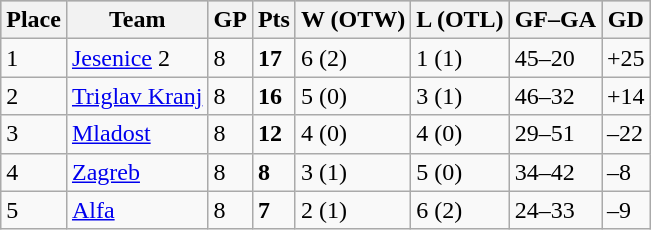<table class="wikitable">
<tr style="background-color:#c0c0c0;">
<th>Place</th>
<th>Team</th>
<th>GP</th>
<th>Pts</th>
<th>W (OTW)</th>
<th>L (OTL)</th>
<th>GF–GA</th>
<th>GD</th>
</tr>
<tr>
<td>1</td>
<td><a href='#'>Jesenice</a> 2</td>
<td>8</td>
<td><strong>17</strong></td>
<td>6 (2)</td>
<td>1 (1)</td>
<td>45–20</td>
<td>+25</td>
</tr>
<tr>
<td>2</td>
<td><a href='#'>Triglav Kranj</a></td>
<td>8</td>
<td><strong>16</strong></td>
<td>5 (0)</td>
<td>3 (1)</td>
<td>46–32</td>
<td>+14</td>
</tr>
<tr>
<td>3</td>
<td><a href='#'>Mladost</a></td>
<td>8</td>
<td><strong>12</strong></td>
<td>4 (0)</td>
<td>4 (0)</td>
<td>29–51</td>
<td>–22</td>
</tr>
<tr>
<td>4</td>
<td><a href='#'>Zagreb</a></td>
<td>8</td>
<td><strong>8</strong></td>
<td>3 (1)</td>
<td>5 (0)</td>
<td>34–42</td>
<td>–8</td>
</tr>
<tr>
<td>5</td>
<td><a href='#'>Alfa</a></td>
<td>8</td>
<td><strong>7</strong></td>
<td>2 (1)</td>
<td>6 (2)</td>
<td>24–33</td>
<td>–9</td>
</tr>
</table>
